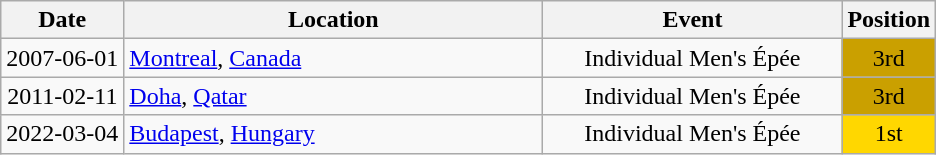<table class="wikitable" style="text-align:center;">
<tr>
<th>Date</th>
<th style="width:17em">Location</th>
<th style="width:12em">Event</th>
<th>Position</th>
</tr>
<tr>
<td>2007-06-01</td>
<td rowspan="1" align="left"> <a href='#'>Montreal</a>, <a href='#'>Canada</a></td>
<td>Individual Men's Épée</td>
<td bgcolor="caramel">3rd</td>
</tr>
<tr>
<td>2011-02-11</td>
<td rowspan="1" align="left"> <a href='#'>Doha</a>, <a href='#'>Qatar</a></td>
<td>Individual Men's Épée</td>
<td bgcolor="caramel">3rd</td>
</tr>
<tr>
<td>2022-03-04</td>
<td rowspan="1" align="left"> <a href='#'>Budapest</a>, <a href='#'>Hungary</a></td>
<td>Individual Men's Épée</td>
<td bgcolor="gold">1st</td>
</tr>
</table>
